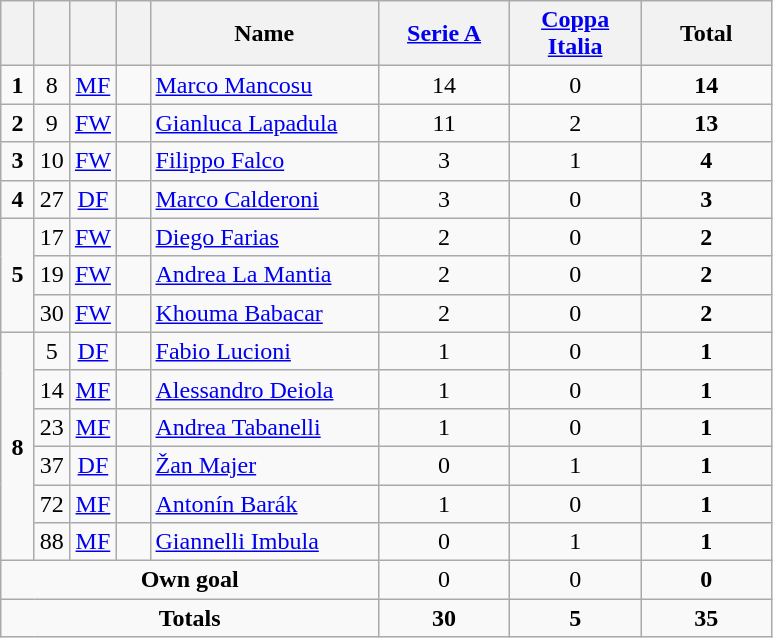<table class="wikitable" style="text-align:center">
<tr>
<th width=15></th>
<th width=15></th>
<th width=15></th>
<th width=15></th>
<th width=145>Name</th>
<th width=80><strong><a href='#'>Serie A</a></strong></th>
<th width=80><strong><a href='#'>Coppa Italia</a></strong></th>
<th width=80>Total</th>
</tr>
<tr>
<td><strong>1</strong></td>
<td>8</td>
<td><a href='#'>MF</a></td>
<td></td>
<td align=left><a href='#'>Marco Mancosu</a></td>
<td>14</td>
<td>0</td>
<td><strong>14</strong></td>
</tr>
<tr>
<td><strong>2</strong></td>
<td>9</td>
<td><a href='#'>FW</a></td>
<td></td>
<td align=left><a href='#'>Gianluca Lapadula</a></td>
<td>11</td>
<td>2</td>
<td><strong>13</strong></td>
</tr>
<tr>
<td><strong>3</strong></td>
<td>10</td>
<td><a href='#'>FW</a></td>
<td></td>
<td align=left><a href='#'>Filippo Falco</a></td>
<td>3</td>
<td>1</td>
<td><strong>4</strong></td>
</tr>
<tr>
<td><strong>4</strong></td>
<td>27</td>
<td><a href='#'>DF</a></td>
<td></td>
<td align=left><a href='#'>Marco Calderoni</a></td>
<td>3</td>
<td>0</td>
<td><strong>3</strong></td>
</tr>
<tr>
<td rowspan=3><strong>5</strong></td>
<td>17</td>
<td><a href='#'>FW</a></td>
<td></td>
<td align=left><a href='#'>Diego Farias</a></td>
<td>2</td>
<td>0</td>
<td><strong>2</strong></td>
</tr>
<tr>
<td>19</td>
<td><a href='#'>FW</a></td>
<td></td>
<td align=left><a href='#'>Andrea La Mantia</a></td>
<td>2</td>
<td>0</td>
<td><strong>2</strong></td>
</tr>
<tr>
<td>30</td>
<td><a href='#'>FW</a></td>
<td></td>
<td align=left><a href='#'>Khouma Babacar</a></td>
<td>2</td>
<td>0</td>
<td><strong>2</strong></td>
</tr>
<tr>
<td rowspan=6><strong>8</strong></td>
<td>5</td>
<td><a href='#'>DF</a></td>
<td></td>
<td align=left><a href='#'>Fabio Lucioni</a></td>
<td>1</td>
<td>0</td>
<td><strong>1</strong></td>
</tr>
<tr>
<td>14</td>
<td><a href='#'>MF</a></td>
<td></td>
<td align=left><a href='#'>Alessandro Deiola</a></td>
<td>1</td>
<td>0</td>
<td><strong>1</strong></td>
</tr>
<tr>
<td>23</td>
<td><a href='#'>MF</a></td>
<td></td>
<td align=left><a href='#'>Andrea Tabanelli</a></td>
<td>1</td>
<td>0</td>
<td><strong>1</strong></td>
</tr>
<tr>
<td>37</td>
<td><a href='#'>DF</a></td>
<td></td>
<td align=left><a href='#'>Žan Majer</a></td>
<td>0</td>
<td>1</td>
<td><strong>1</strong></td>
</tr>
<tr>
<td>72</td>
<td><a href='#'>MF</a></td>
<td></td>
<td align=left><a href='#'>Antonín Barák</a></td>
<td>1</td>
<td>0</td>
<td><strong>1</strong></td>
</tr>
<tr>
<td>88</td>
<td><a href='#'>MF</a></td>
<td></td>
<td align=left><a href='#'>Giannelli Imbula</a></td>
<td>0</td>
<td>1</td>
<td><strong>1</strong></td>
</tr>
<tr>
<td colspan=5><strong>Own goal</strong></td>
<td>0</td>
<td>0</td>
<td><strong>0</strong></td>
</tr>
<tr>
<td colspan=5><strong>Totals</strong></td>
<td><strong>30</strong></td>
<td><strong>5</strong></td>
<td><strong>35</strong></td>
</tr>
</table>
